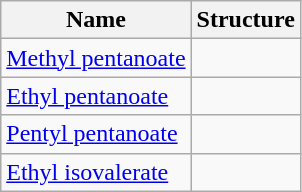<table class="wikitable skin-invert-image">
<tr>
<th>Name</th>
<th>Structure</th>
</tr>
<tr>
<td><a href='#'>Methyl pentanoate</a></td>
<td></td>
</tr>
<tr>
<td><a href='#'>Ethyl pentanoate</a></td>
<td></td>
</tr>
<tr>
<td><a href='#'>Pentyl pentanoate</a></td>
<td></td>
</tr>
<tr>
<td><a href='#'>Ethyl isovalerate</a></td>
<td></td>
</tr>
</table>
